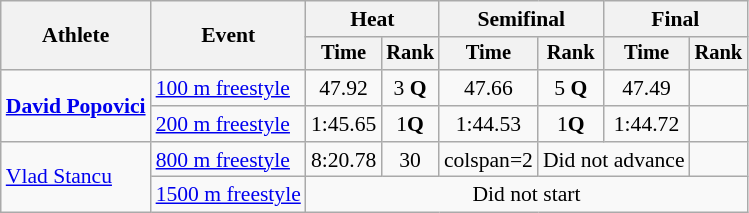<table class=wikitable style="font-size:90%;">
<tr>
<th rowspan=2>Athlete</th>
<th rowspan=2>Event</th>
<th colspan=2>Heat</th>
<th colspan=2>Semifinal</th>
<th colspan=2>Final</th>
</tr>
<tr style="font-size:95%">
<th>Time</th>
<th>Rank</th>
<th>Time</th>
<th>Rank</th>
<th>Time</th>
<th>Rank</th>
</tr>
<tr align=center>
<td align=left rowspan=2><strong><a href='#'>David Popovici</a></strong></td>
<td align=left><a href='#'>100 m freestyle</a></td>
<td>47.92</td>
<td>3 <strong>Q</strong></td>
<td>47.66</td>
<td>5 <strong>Q</strong></td>
<td>47.49</td>
<td></td>
</tr>
<tr align=center>
<td align=left><a href='#'>200 m freestyle</a></td>
<td>1:45.65</td>
<td>1<strong>Q</strong></td>
<td>1:44.53</td>
<td>1<strong>Q</strong></td>
<td>1:44.72</td>
<td></td>
</tr>
<tr align=center>
<td align=left rowspan=2><a href='#'>Vlad Stancu</a></td>
<td align=left><a href='#'>800 m freestyle</a></td>
<td>8:20.78</td>
<td>30</td>
<td>colspan=2 </td>
<td colspan="2">Did not advance</td>
</tr>
<tr align=center>
<td align=left><a href='#'>1500 m freestyle</a></td>
<td colspan=6>Did not start</td>
</tr>
</table>
